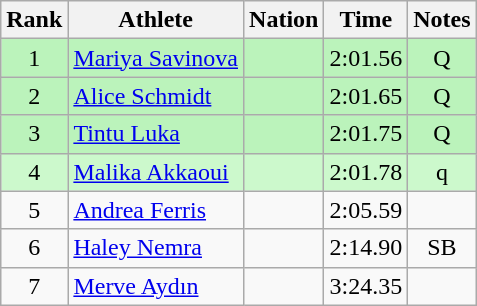<table class="wikitable sortable" style="text-align:center">
<tr>
<th>Rank</th>
<th>Athlete</th>
<th>Nation</th>
<th>Time</th>
<th>Notes</th>
</tr>
<tr bgcolor=bbf3bb>
<td>1</td>
<td align=left><a href='#'>Mariya Savinova</a></td>
<td align=left></td>
<td>2:01.56</td>
<td>Q</td>
</tr>
<tr bgcolor=bbf3bb>
<td>2</td>
<td align=left><a href='#'>Alice Schmidt</a></td>
<td align=left></td>
<td>2:01.65</td>
<td>Q</td>
</tr>
<tr bgcolor=bbf3bb>
<td>3</td>
<td align=left><a href='#'>Tintu Luka</a></td>
<td align=left></td>
<td>2:01.75</td>
<td>Q</td>
</tr>
<tr bgcolor=#ccf9cc>
<td>4</td>
<td align=left><a href='#'>Malika Akkaoui</a></td>
<td align=left></td>
<td>2:01.78</td>
<td>q</td>
</tr>
<tr>
<td>5</td>
<td align=left><a href='#'>Andrea Ferris</a></td>
<td align=left></td>
<td>2:05.59</td>
<td></td>
</tr>
<tr>
<td>6</td>
<td align=left><a href='#'>Haley Nemra</a></td>
<td align=left></td>
<td>2:14.90</td>
<td>SB</td>
</tr>
<tr>
<td>7</td>
<td align=left><a href='#'>Merve Aydın</a></td>
<td align=left></td>
<td>3:24.35</td>
<td></td>
</tr>
</table>
